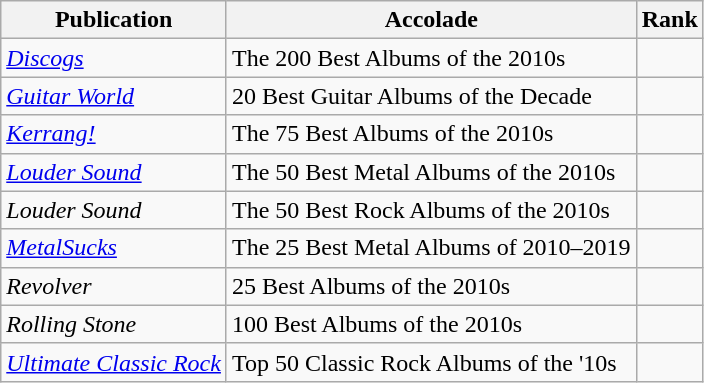<table class="sortable wikitable">
<tr>
<th scope="col">Publication</th>
<th scope="col">Accolade</th>
<th scope="col">Rank</th>
</tr>
<tr>
<td scope="row"><em><a href='#'>Discogs</a></em></td>
<td>The 200 Best Albums of the 2010s</td>
<td></td>
</tr>
<tr>
<td scope="row"><em><a href='#'>Guitar World</a></em></td>
<td>20 Best Guitar Albums of the Decade</td>
<td></td>
</tr>
<tr>
<td scope="row"><em><a href='#'>Kerrang!</a></em></td>
<td>The 75 Best Albums of the 2010s</td>
<td></td>
</tr>
<tr>
<td scope="row"><em><a href='#'>Louder Sound</a></em></td>
<td>The 50 Best Metal Albums of the 2010s</td>
<td></td>
</tr>
<tr>
<td scope="row"><em>Louder Sound</em></td>
<td>The 50 Best Rock Albums of the 2010s</td>
<td></td>
</tr>
<tr>
<td scope="row"><em><a href='#'>MetalSucks</a></em></td>
<td>The 25 Best Metal Albums of 2010–2019</td>
<td></td>
</tr>
<tr>
<td scope="row"><em>Revolver</em></td>
<td>25 Best Albums of the 2010s</td>
<td></td>
</tr>
<tr>
<td scope="row"><em>Rolling Stone</em></td>
<td>100 Best Albums of the 2010s</td>
<td></td>
</tr>
<tr>
<td scope="row"><em><a href='#'>Ultimate Classic Rock</a></em></td>
<td>Top 50 Classic Rock Albums of the '10s</td>
<td></td>
</tr>
</table>
